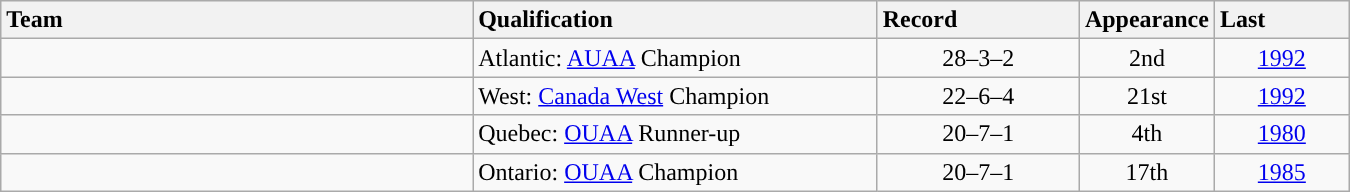<table class="wikitable sortable" style="text-align: center;" width=900>
<tr style="background:#efefef; text-align:center">
<th style="text-align:left" width=35%>Team</th>
<th style="text-align:left" width=30%>Qualification</th>
<th style="text-align:left" width=15%>Record</th>
<th style="text-align:left" width=10%>Appearance</th>
<th style="text-align:left" width=10%>Last</th>
</tr>
<tr style="text-align:center">
<td style="text-align:left; "><a href='#'></a></td>
<td style="text-align:left">Atlantic: <a href='#'>AUAA</a> Champion</td>
<td style="text-align:center">28–3–2</td>
<td style="text-align:center">2nd</td>
<td style="text-align:center"><a href='#'>1992</a></td>
</tr>
<tr style="text-align:center">
<td style="text-align:left; "><a href='#'></a></td>
<td style="text-align:left">West: <a href='#'>Canada West</a> Champion</td>
<td style="text-align:center">22–6–4</td>
<td style="text-align:center">21st</td>
<td style="text-align:center"><a href='#'>1992</a></td>
</tr>
<tr style="text-align:center">
<td style="text-align:left; "><a href='#'></a></td>
<td style="text-align:left">Quebec: <a href='#'>OUAA</a> Runner-up</td>
<td style="text-align:center">20–7–1</td>
<td style="text-align:center">4th</td>
<td style="text-align:center"><a href='#'>1980</a></td>
</tr>
<tr style="text-align:center">
<td style="text-align:left; "><a href='#'></a></td>
<td style="text-align:left">Ontario: <a href='#'>OUAA</a> Champion</td>
<td style="text-align:center">20–7–1</td>
<td style="text-align:center">17th</td>
<td style="text-align:center"><a href='#'>1985</a></td>
</tr>
</table>
